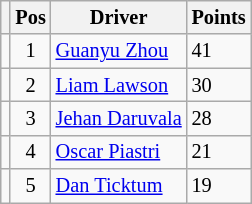<table class="wikitable" style="font-size: 85%;">
<tr>
<th></th>
<th>Pos</th>
<th>Driver</th>
<th>Points</th>
</tr>
<tr>
<td align="left"></td>
<td align="center">1</td>
<td> <a href='#'>Guanyu Zhou</a></td>
<td>41</td>
</tr>
<tr>
<td align="left"></td>
<td align="center">2</td>
<td> <a href='#'>Liam Lawson</a></td>
<td>30</td>
</tr>
<tr>
<td align="left"></td>
<td align="center">3</td>
<td> <a href='#'>Jehan Daruvala</a></td>
<td>28</td>
</tr>
<tr>
<td align="left"></td>
<td align="center">4</td>
<td> <a href='#'>Oscar Piastri</a></td>
<td>21</td>
</tr>
<tr>
<td align="left"></td>
<td align="center">5</td>
<td> <a href='#'>Dan Ticktum</a></td>
<td>19</td>
</tr>
</table>
